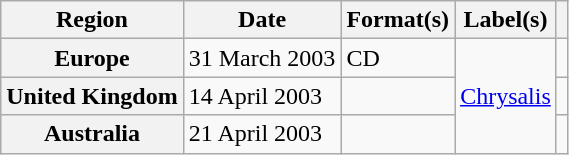<table class="wikitable plainrowheaders">
<tr>
<th scope="col">Region</th>
<th scope="col">Date</th>
<th scope="col">Format(s)</th>
<th scope="col">Label(s)</th>
<th scope="col"></th>
</tr>
<tr>
<th scope="row">Europe</th>
<td>31 March 2003</td>
<td>CD</td>
<td rowspan="3"><a href='#'>Chrysalis</a></td>
<td></td>
</tr>
<tr>
<th scope="row">United Kingdom</th>
<td>14 April 2003</td>
<td></td>
<td></td>
</tr>
<tr>
<th scope="row">Australia</th>
<td>21 April 2003</td>
<td></td>
<td></td>
</tr>
</table>
